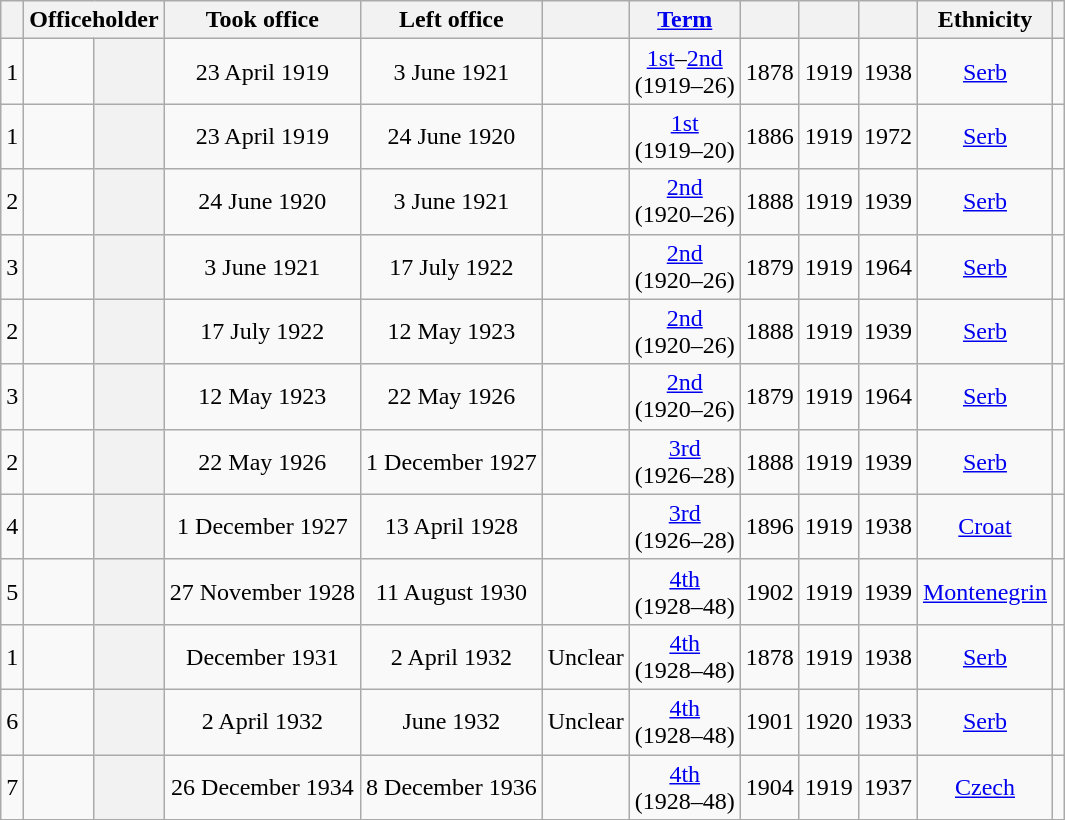<table class="wikitable sortable" style=text-align:center>
<tr>
<th scope=col></th>
<th scope=col colspan="2">Officeholder</th>
<th scope=col class="unsortable">Took office</th>
<th scope=col class="unsortable">Left office</th>
<th scope=col></th>
<th scope=col><a href='#'>Term</a></th>
<th scope=col></th>
<th scope=col></th>
<th scope=col></th>
<th scope=col>Ethnicity</th>
<th scope=col class="unsortable"></th>
</tr>
<tr>
<td>1</td>
<td></td>
<th align="center" scope="row" style="font-weight:normal;"></th>
<td>23 April 1919</td>
<td>3 June 1921</td>
<td></td>
<td><a href='#'>1st</a>–<a href='#'>2nd</a><br>(1919–26)</td>
<td>1878</td>
<td>1919</td>
<td>1938</td>
<td><a href='#'>Serb</a></td>
<td></td>
</tr>
<tr>
<td>1</td>
<td></td>
<th align="center" scope="row" style="font-weight:normal;"></th>
<td>23 April 1919</td>
<td>24 June 1920</td>
<td></td>
<td><a href='#'>1st</a><br>(1919–20)</td>
<td>1886</td>
<td>1919</td>
<td>1972</td>
<td><a href='#'>Serb</a></td>
<td></td>
</tr>
<tr>
<td>2</td>
<td></td>
<th align="center" scope="row" style="font-weight:normal;"></th>
<td>24 June 1920</td>
<td>3 June 1921</td>
<td></td>
<td><a href='#'>2nd</a><br>(1920–26)</td>
<td>1888</td>
<td>1919</td>
<td>1939</td>
<td><a href='#'>Serb</a></td>
<td></td>
</tr>
<tr>
<td>3</td>
<td></td>
<th align="center" scope="row" style="font-weight:normal;"></th>
<td>3 June 1921</td>
<td>17 July 1922</td>
<td></td>
<td><a href='#'>2nd</a><br>(1920–26)</td>
<td>1879</td>
<td>1919</td>
<td>1964</td>
<td><a href='#'>Serb</a></td>
<td></td>
</tr>
<tr>
<td>2</td>
<td></td>
<th align="center" scope="row" style="font-weight:normal;"></th>
<td>17 July 1922</td>
<td>12 May 1923</td>
<td></td>
<td><a href='#'>2nd</a><br>(1920–26)</td>
<td>1888</td>
<td>1919</td>
<td>1939</td>
<td><a href='#'>Serb</a></td>
<td></td>
</tr>
<tr>
<td>3</td>
<td></td>
<th align="center" scope="row" style="font-weight:normal;"></th>
<td>12 May 1923</td>
<td>22 May 1926</td>
<td></td>
<td><a href='#'>2nd</a><br>(1920–26)</td>
<td>1879</td>
<td>1919</td>
<td>1964</td>
<td><a href='#'>Serb</a></td>
<td></td>
</tr>
<tr>
<td>2</td>
<td></td>
<th align="center" scope="row" style="font-weight:normal;"></th>
<td>22 May 1926</td>
<td>1 December 1927</td>
<td></td>
<td><a href='#'>3rd</a><br>(1926–28)</td>
<td>1888</td>
<td>1919</td>
<td>1939</td>
<td><a href='#'>Serb</a></td>
<td></td>
</tr>
<tr>
<td>4</td>
<td></td>
<th align="center" scope="row" style="font-weight:normal;"></th>
<td>1 December 1927</td>
<td>13 April 1928</td>
<td></td>
<td><a href='#'>3rd</a><br>(1926–28)</td>
<td>1896</td>
<td>1919</td>
<td>1938</td>
<td><a href='#'>Croat</a></td>
<td></td>
</tr>
<tr>
<td>5</td>
<td></td>
<th align="center" scope="row" style="font-weight:normal;"></th>
<td>27 November 1928</td>
<td>11 August 1930</td>
<td></td>
<td><a href='#'>4th</a><br>(1928–48)</td>
<td>1902</td>
<td>1919</td>
<td>1939</td>
<td><a href='#'>Montenegrin</a></td>
<td></td>
</tr>
<tr>
<td>1</td>
<td></td>
<th align="center" scope="row" style="font-weight:normal;"></th>
<td>December 1931</td>
<td>2 April 1932</td>
<td>Unclear</td>
<td><a href='#'>4th</a><br>(1928–48)</td>
<td>1878</td>
<td>1919</td>
<td>1938</td>
<td><a href='#'>Serb</a></td>
<td></td>
</tr>
<tr>
<td>6</td>
<td></td>
<th align="center" scope="row" style="font-weight:normal;"></th>
<td>2 April 1932</td>
<td>June 1932</td>
<td>Unclear</td>
<td><a href='#'>4th</a><br>(1928–48)</td>
<td>1901</td>
<td>1920</td>
<td>1933</td>
<td><a href='#'>Serb</a></td>
<td></td>
</tr>
<tr>
<td>7</td>
<td></td>
<th align="center" scope="row" style="font-weight:normal;"></th>
<td>26 December 1934</td>
<td>8 December 1936</td>
<td></td>
<td><a href='#'>4th</a><br>(1928–48)</td>
<td>1904</td>
<td>1919</td>
<td>1937</td>
<td><a href='#'>Czech</a></td>
<td></td>
</tr>
</table>
